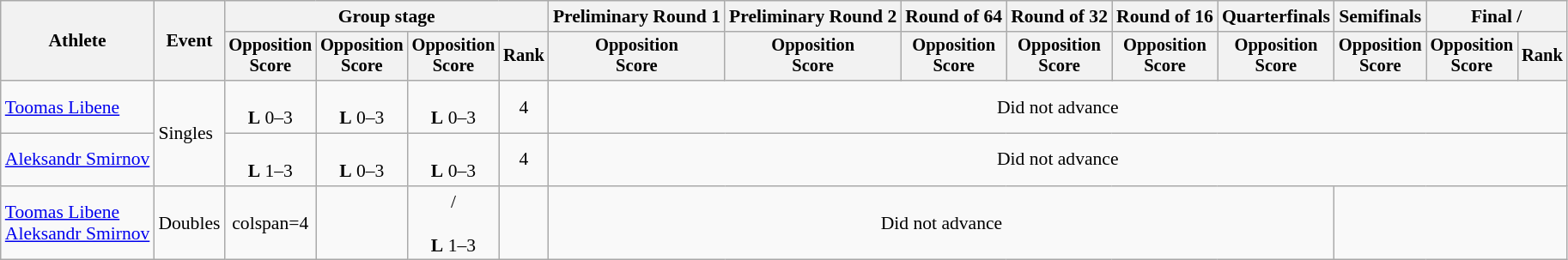<table class=wikitable style=font-size:90%;text-align:center>
<tr>
<th rowspan=2>Athlete</th>
<th rowspan=2>Event</th>
<th colspan=4>Group stage</th>
<th>Preliminary Round 1</th>
<th>Preliminary Round 2</th>
<th>Round of 64</th>
<th>Round of 32</th>
<th>Round of 16</th>
<th>Quarterfinals</th>
<th>Semifinals</th>
<th colspan=2>Final / </th>
</tr>
<tr style=font-size:95%>
<th>Opposition<br>Score</th>
<th>Opposition<br>Score</th>
<th>Opposition<br>Score</th>
<th>Rank</th>
<th>Opposition<br>Score</th>
<th>Opposition<br>Score</th>
<th>Opposition<br>Score</th>
<th>Opposition<br>Score</th>
<th>Opposition<br>Score</th>
<th>Opposition<br>Score</th>
<th>Opposition<br>Score</th>
<th>Opposition<br>Score</th>
<th>Rank</th>
</tr>
<tr>
<td align=left><a href='#'>Toomas Libene</a></td>
<td align=left rowspan=2>Singles</td>
<td><br><strong>L</strong> 0–3</td>
<td><br><strong>L</strong> 0–3</td>
<td><br><strong>L</strong> 0–3</td>
<td>4</td>
<td colspan=9>Did not advance</td>
</tr>
<tr>
<td align=left><a href='#'>Aleksandr Smirnov</a></td>
<td><br><strong>L</strong> 1–3</td>
<td><br><strong>L</strong> 0–3</td>
<td><br><strong>L</strong> 0–3</td>
<td>4</td>
<td colspan=9>Did not advance</td>
</tr>
<tr>
<td align=left><a href='#'>Toomas Libene</a><br><a href='#'>Aleksandr Smirnov</a></td>
<td>Doubles</td>
<td>colspan=4</td>
<td></td>
<td> /<br><br><strong>L</strong> 1–3</td>
<td></td>
<td colspan=6>Did not advance</td>
</tr>
</table>
